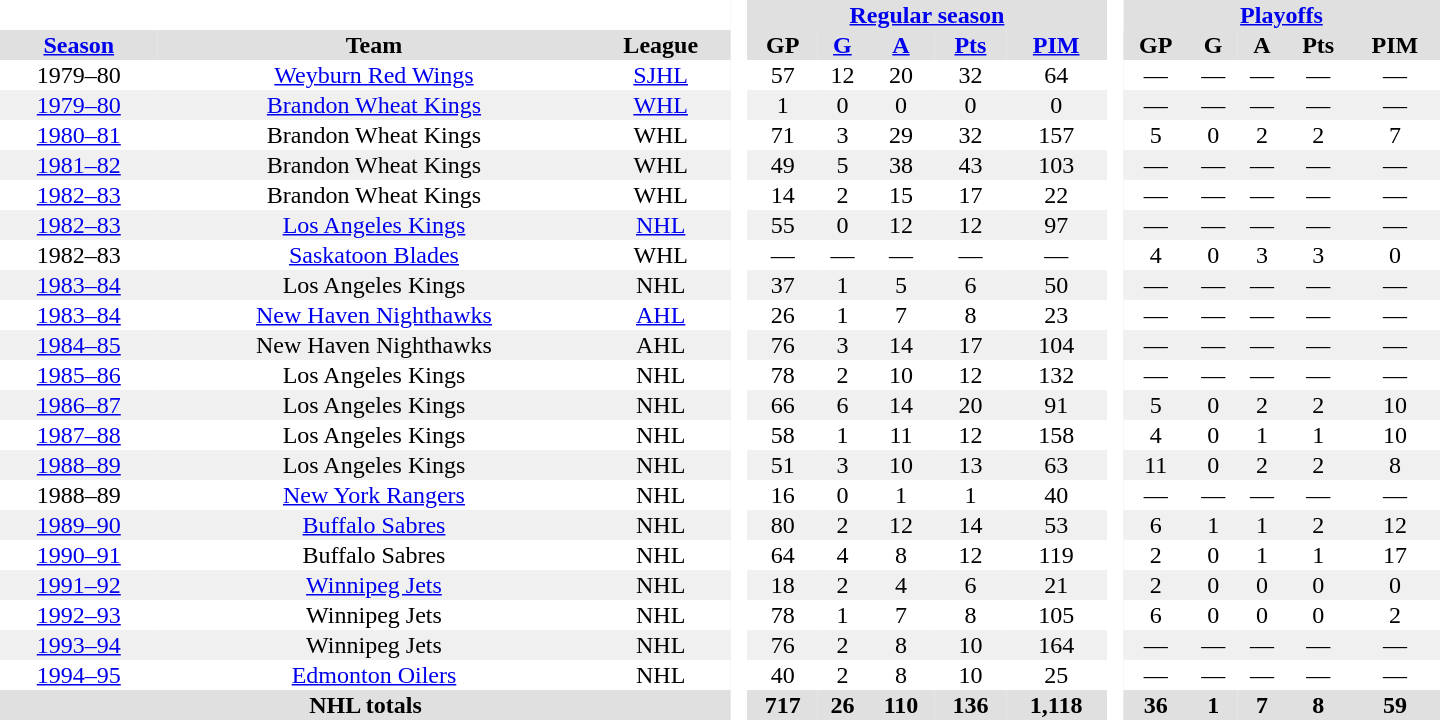<table border="0" cellpadding="1" cellspacing="0" style="text-align:center; width:60em">
<tr bgcolor="#e0e0e0">
<th colspan="3" bgcolor="#ffffff"> </th>
<th rowspan="99" bgcolor="#ffffff"> </th>
<th colspan="5"><a href='#'>Regular season</a></th>
<th rowspan="99" bgcolor="#ffffff"> </th>
<th colspan="5"><a href='#'>Playoffs</a></th>
</tr>
<tr bgcolor="#e0e0e0">
<th><a href='#'>Season</a></th>
<th>Team</th>
<th>League</th>
<th>GP</th>
<th><a href='#'>G</a></th>
<th><a href='#'>A</a></th>
<th><a href='#'>Pts</a></th>
<th><a href='#'>PIM</a></th>
<th>GP</th>
<th>G</th>
<th>A</th>
<th>Pts</th>
<th>PIM</th>
</tr>
<tr>
<td>1979–80</td>
<td><a href='#'>Weyburn Red Wings</a></td>
<td><a href='#'>SJHL</a></td>
<td>57</td>
<td>12</td>
<td>20</td>
<td>32</td>
<td>64</td>
<td>—</td>
<td>—</td>
<td>—</td>
<td>—</td>
<td>—</td>
</tr>
<tr bgcolor="#f0f0f0">
<td><a href='#'>1979–80</a></td>
<td><a href='#'>Brandon Wheat Kings</a></td>
<td><a href='#'>WHL</a></td>
<td>1</td>
<td>0</td>
<td>0</td>
<td>0</td>
<td>0</td>
<td>—</td>
<td>—</td>
<td>—</td>
<td>—</td>
<td>—</td>
</tr>
<tr>
<td><a href='#'>1980–81</a></td>
<td>Brandon Wheat Kings</td>
<td>WHL</td>
<td>71</td>
<td>3</td>
<td>29</td>
<td>32</td>
<td>157</td>
<td>5</td>
<td>0</td>
<td>2</td>
<td>2</td>
<td>7</td>
</tr>
<tr bgcolor="#f0f0f0">
<td><a href='#'>1981–82</a></td>
<td>Brandon Wheat Kings</td>
<td>WHL</td>
<td>49</td>
<td>5</td>
<td>38</td>
<td>43</td>
<td>103</td>
<td>—</td>
<td>—</td>
<td>—</td>
<td>—</td>
<td>—</td>
</tr>
<tr>
<td><a href='#'>1982–83</a></td>
<td>Brandon Wheat Kings</td>
<td>WHL</td>
<td>14</td>
<td>2</td>
<td>15</td>
<td>17</td>
<td>22</td>
<td>—</td>
<td>—</td>
<td>—</td>
<td>—</td>
<td>—</td>
</tr>
<tr bgcolor="#f0f0f0">
<td><a href='#'>1982–83</a></td>
<td><a href='#'>Los Angeles Kings</a></td>
<td><a href='#'>NHL</a></td>
<td>55</td>
<td>0</td>
<td>12</td>
<td>12</td>
<td>97</td>
<td>—</td>
<td>—</td>
<td>—</td>
<td>—</td>
<td>—</td>
</tr>
<tr>
<td>1982–83</td>
<td><a href='#'>Saskatoon Blades</a></td>
<td>WHL</td>
<td>—</td>
<td>—</td>
<td>—</td>
<td>—</td>
<td>—</td>
<td>4</td>
<td>0</td>
<td>3</td>
<td>3</td>
<td>0</td>
</tr>
<tr bgcolor="#f0f0f0">
<td><a href='#'>1983–84</a></td>
<td>Los Angeles Kings</td>
<td>NHL</td>
<td>37</td>
<td>1</td>
<td>5</td>
<td>6</td>
<td>50</td>
<td>—</td>
<td>—</td>
<td>—</td>
<td>—</td>
<td>—</td>
</tr>
<tr>
<td><a href='#'>1983–84</a></td>
<td><a href='#'>New Haven Nighthawks</a></td>
<td><a href='#'>AHL</a></td>
<td>26</td>
<td>1</td>
<td>7</td>
<td>8</td>
<td>23</td>
<td>—</td>
<td>—</td>
<td>—</td>
<td>—</td>
<td>—</td>
</tr>
<tr bgcolor="#f0f0f0">
<td><a href='#'>1984–85</a></td>
<td>New Haven Nighthawks</td>
<td>AHL</td>
<td>76</td>
<td>3</td>
<td>14</td>
<td>17</td>
<td>104</td>
<td>—</td>
<td>—</td>
<td>—</td>
<td>—</td>
<td>—</td>
</tr>
<tr>
<td><a href='#'>1985–86</a></td>
<td>Los Angeles Kings</td>
<td>NHL</td>
<td>78</td>
<td>2</td>
<td>10</td>
<td>12</td>
<td>132</td>
<td>—</td>
<td>—</td>
<td>—</td>
<td>—</td>
<td>—</td>
</tr>
<tr bgcolor="#f0f0f0">
<td><a href='#'>1986–87</a></td>
<td>Los Angeles Kings</td>
<td>NHL</td>
<td>66</td>
<td>6</td>
<td>14</td>
<td>20</td>
<td>91</td>
<td>5</td>
<td>0</td>
<td>2</td>
<td>2</td>
<td>10</td>
</tr>
<tr>
<td><a href='#'>1987–88</a></td>
<td>Los Angeles Kings</td>
<td>NHL</td>
<td>58</td>
<td>1</td>
<td>11</td>
<td>12</td>
<td>158</td>
<td>4</td>
<td>0</td>
<td>1</td>
<td>1</td>
<td>10</td>
</tr>
<tr bgcolor="#f0f0f0">
<td><a href='#'>1988–89</a></td>
<td>Los Angeles Kings</td>
<td>NHL</td>
<td>51</td>
<td>3</td>
<td>10</td>
<td>13</td>
<td>63</td>
<td>11</td>
<td>0</td>
<td>2</td>
<td>2</td>
<td>8</td>
</tr>
<tr>
<td>1988–89</td>
<td><a href='#'>New York Rangers</a></td>
<td>NHL</td>
<td>16</td>
<td>0</td>
<td>1</td>
<td>1</td>
<td>40</td>
<td>—</td>
<td>—</td>
<td>—</td>
<td>—</td>
<td>—</td>
</tr>
<tr bgcolor="#f0f0f0">
<td><a href='#'>1989–90</a></td>
<td><a href='#'>Buffalo Sabres</a></td>
<td>NHL</td>
<td>80</td>
<td>2</td>
<td>12</td>
<td>14</td>
<td>53</td>
<td>6</td>
<td>1</td>
<td>1</td>
<td>2</td>
<td>12</td>
</tr>
<tr>
<td><a href='#'>1990–91</a></td>
<td>Buffalo Sabres</td>
<td>NHL</td>
<td>64</td>
<td>4</td>
<td>8</td>
<td>12</td>
<td>119</td>
<td>2</td>
<td>0</td>
<td>1</td>
<td>1</td>
<td>17</td>
</tr>
<tr bgcolor="#f0f0f0">
<td><a href='#'>1991–92</a></td>
<td><a href='#'>Winnipeg Jets</a></td>
<td>NHL</td>
<td>18</td>
<td>2</td>
<td>4</td>
<td>6</td>
<td>21</td>
<td>2</td>
<td>0</td>
<td>0</td>
<td>0</td>
<td>0</td>
</tr>
<tr>
<td><a href='#'>1992–93</a></td>
<td>Winnipeg Jets</td>
<td>NHL</td>
<td>78</td>
<td>1</td>
<td>7</td>
<td>8</td>
<td>105</td>
<td>6</td>
<td>0</td>
<td>0</td>
<td>0</td>
<td>2</td>
</tr>
<tr bgcolor="#f0f0f0">
<td><a href='#'>1993–94</a></td>
<td>Winnipeg Jets</td>
<td>NHL</td>
<td>76</td>
<td>2</td>
<td>8</td>
<td>10</td>
<td>164</td>
<td>—</td>
<td>—</td>
<td>—</td>
<td>—</td>
<td>—</td>
</tr>
<tr>
<td><a href='#'>1994–95</a></td>
<td><a href='#'>Edmonton Oilers</a></td>
<td>NHL</td>
<td>40</td>
<td>2</td>
<td>8</td>
<td>10</td>
<td>25</td>
<td>—</td>
<td>—</td>
<td>—</td>
<td>—</td>
<td>—</td>
</tr>
<tr>
</tr>
<tr ALIGN="center" bgcolor="#e0e0e0">
<th colspan="3">NHL totals</th>
<th ALIGN="center">717</th>
<th ALIGN="center">26</th>
<th ALIGN="center">110</th>
<th ALIGN="center">136</th>
<th ALIGN="center">1,118</th>
<th ALIGN="center">36</th>
<th ALIGN="center">1</th>
<th ALIGN="center">7</th>
<th ALIGN="center">8</th>
<th ALIGN="center">59</th>
</tr>
</table>
